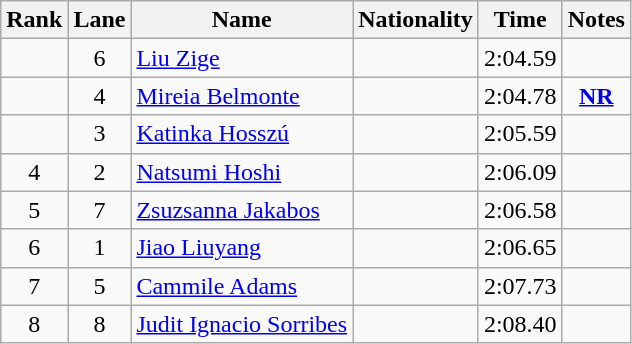<table class="wikitable sortable" style="text-align:center">
<tr>
<th>Rank</th>
<th>Lane</th>
<th>Name</th>
<th>Nationality</th>
<th>Time</th>
<th>Notes</th>
</tr>
<tr>
<td></td>
<td>6</td>
<td align=left><a href='#'>Liu Zige</a></td>
<td align=left></td>
<td>2:04.59</td>
<td></td>
</tr>
<tr>
<td></td>
<td>4</td>
<td align=left><a href='#'>Mireia Belmonte</a></td>
<td align=left></td>
<td>2:04.78</td>
<td><strong><a href='#'>NR</a></strong></td>
</tr>
<tr>
<td></td>
<td>3</td>
<td align=left><a href='#'>Katinka Hosszú</a></td>
<td align=left></td>
<td>2:05.59</td>
<td></td>
</tr>
<tr>
<td>4</td>
<td>2</td>
<td align=left><a href='#'>Natsumi Hoshi</a></td>
<td align=left></td>
<td>2:06.09</td>
<td></td>
</tr>
<tr>
<td>5</td>
<td>7</td>
<td align=left><a href='#'>Zsuzsanna Jakabos</a></td>
<td align=left></td>
<td>2:06.58</td>
<td></td>
</tr>
<tr>
<td>6</td>
<td>1</td>
<td align=left><a href='#'>Jiao Liuyang</a></td>
<td align=left></td>
<td>2:06.65</td>
<td></td>
</tr>
<tr>
<td>7</td>
<td>5</td>
<td align=left><a href='#'>Cammile Adams</a></td>
<td align=left></td>
<td>2:07.73</td>
<td></td>
</tr>
<tr>
<td>8</td>
<td>8</td>
<td align=left><a href='#'>Judit Ignacio Sorribes</a></td>
<td align=left></td>
<td>2:08.40</td>
<td></td>
</tr>
</table>
